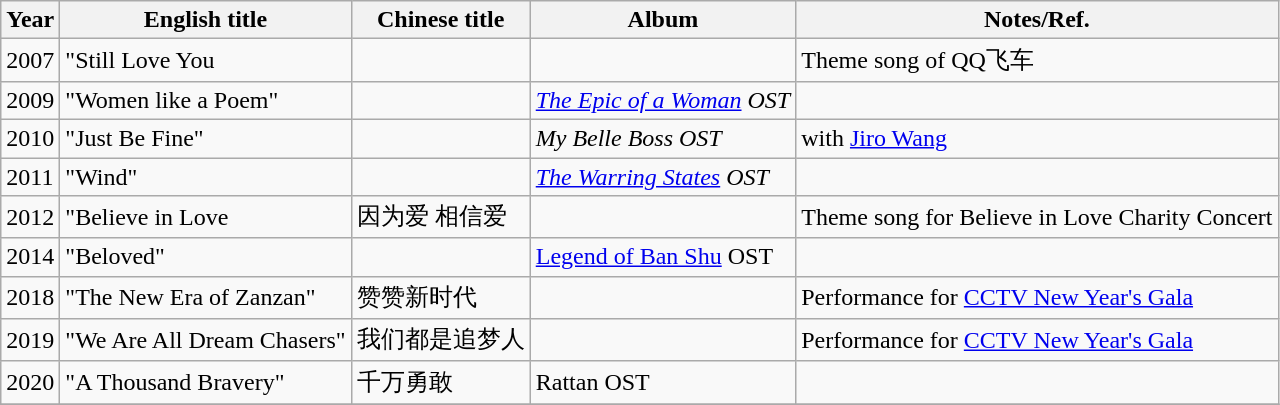<table class="wikitable sortable">
<tr>
<th>Year</th>
<th>English title</th>
<th>Chinese title</th>
<th>Album</th>
<th>Notes/Ref.</th>
</tr>
<tr>
<td>2007</td>
<td>"Still Love You</td>
<td></td>
<td></td>
<td>Theme song of QQ飞车</td>
</tr>
<tr>
<td>2009</td>
<td>"Women like a Poem"</td>
<td></td>
<td><em><a href='#'>The Epic of a Woman</a> OST</em></td>
<td></td>
</tr>
<tr>
<td>2010</td>
<td>"Just Be Fine"</td>
<td></td>
<td><em>My Belle Boss OST</em></td>
<td>with <a href='#'>Jiro Wang</a></td>
</tr>
<tr>
<td>2011</td>
<td>"Wind"</td>
<td></td>
<td><em><a href='#'>The Warring States</a> OST</em></td>
<td></td>
</tr>
<tr>
<td>2012</td>
<td>"Believe in Love<em></td>
<td>因为爱 相信爱</td>
<td></td>
<td>Theme song for Believe in Love Charity Concert</td>
</tr>
<tr>
<td>2014</td>
<td>"Beloved"</td>
<td></td>
<td></em><a href='#'>Legend of Ban Shu</a> OST<em></td>
<td></td>
</tr>
<tr>
<td>2018</td>
<td>"The New Era of Zanzan"</td>
<td>赞赞新时代</td>
<td></td>
<td>Performance for <a href='#'>CCTV New Year's Gala</a></td>
</tr>
<tr>
<td>2019</td>
<td>"We Are All Dream Chasers"</td>
<td>我们都是追梦人</td>
<td></td>
<td>Performance for <a href='#'>CCTV New Year's Gala</a></td>
</tr>
<tr>
<td>2020</td>
<td>"A Thousand Bravery"</td>
<td>千万勇敢</td>
<td></em>Rattan OST<em></td>
<td></td>
</tr>
<tr>
</tr>
</table>
